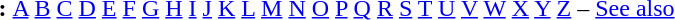<table id="toc" border="0">
<tr>
<th>:</th>
<td><a href='#'>A</a> <a href='#'>B</a> <a href='#'>C</a> <a href='#'>D</a> <a href='#'>E</a> <a href='#'>F</a> <a href='#'>G</a> <a href='#'>H</a> <a href='#'>I</a> <a href='#'>J</a> <a href='#'>K</a> <a href='#'>L</a> <a href='#'>M</a> <a href='#'>N</a> <a href='#'>O</a> <a href='#'>P</a> <a href='#'>Q</a> <a href='#'>R</a> <a href='#'>S</a> <a href='#'>T</a> <a href='#'>U</a> <a href='#'>V</a> <a href='#'>W</a> <a href='#'>X</a> <a href='#'>Y</a>  <a href='#'>Z</a> – <a href='#'>See also</a></td>
</tr>
</table>
